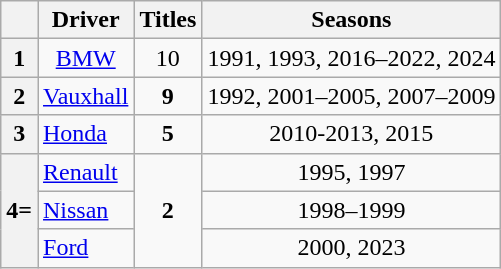<table class="wikitable" style="text-align:center">
<tr>
<th></th>
<th>Driver</th>
<th>Titles</th>
<th>Seasons</th>
</tr>
<tr>
<th>1</th>
<td> <a href='#'>BMW</a></td>
<td>10</td>
<td>1991, 1993, 2016–2022, 2024</td>
</tr>
<tr>
<th>2</th>
<td align="left"> <a href='#'>Vauxhall</a></td>
<td><strong>9</strong></td>
<td>1992, 2001–2005, 2007–2009</td>
</tr>
<tr>
<th>3</th>
<td align="left"> <a href='#'>Honda</a></td>
<td><strong>5</strong></td>
<td>2010-2013, 2015</td>
</tr>
<tr>
<th rowspan="3">4=</th>
<td align="left"> <a href='#'>Renault</a></td>
<td rowspan="3"><strong>2</strong></td>
<td>1995, 1997</td>
</tr>
<tr>
<td align="left"> <a href='#'>Nissan</a></td>
<td>1998–1999</td>
</tr>
<tr>
<td align="left"> <a href='#'>Ford</a></td>
<td>2000, 2023</td>
</tr>
</table>
